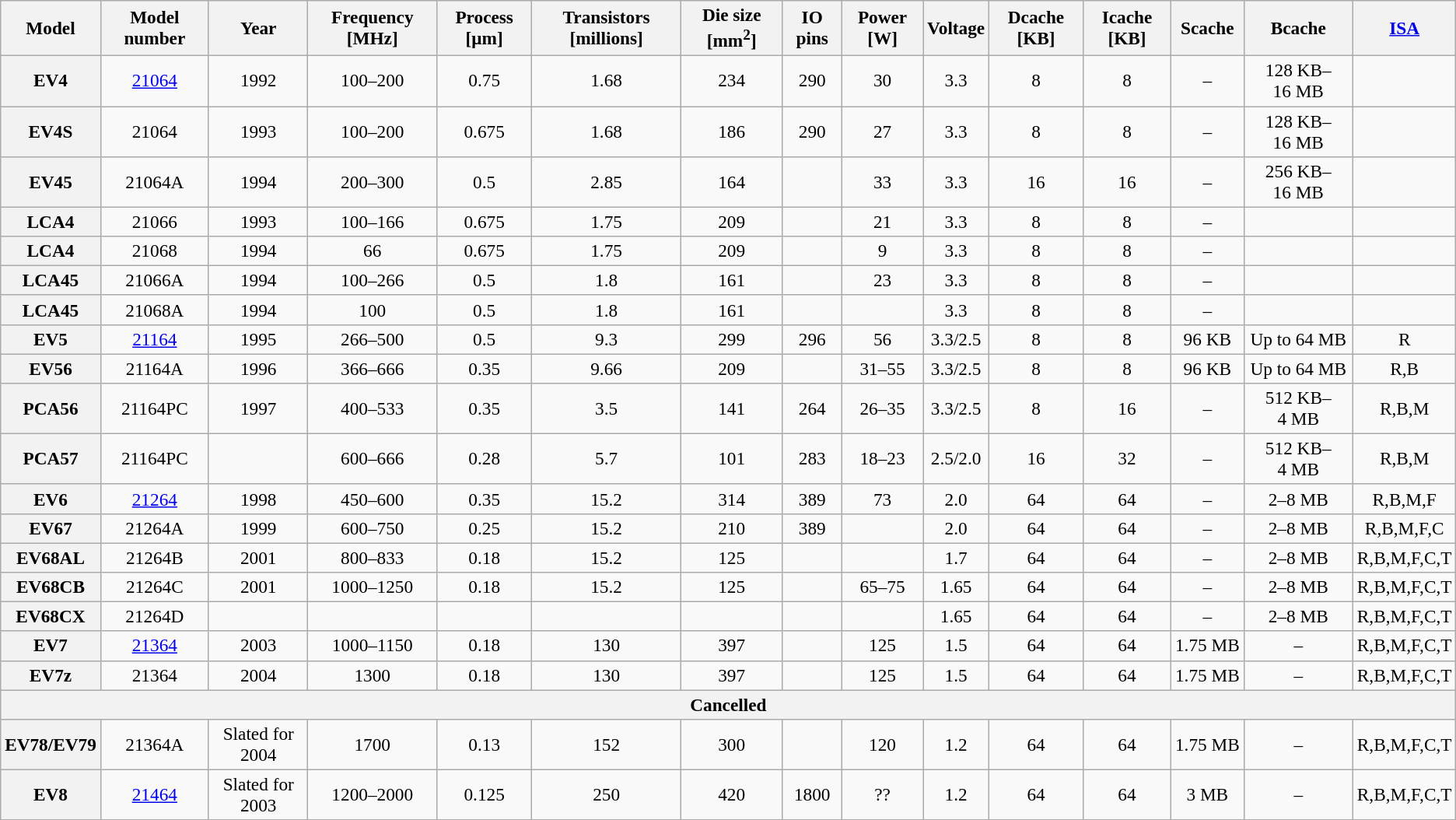<table class="wikitable sortable" style="font-size:97%; text-align:center;">
<tr>
<th>Model</th>
<th>Model number</th>
<th>Year</th>
<th>Frequency [MHz]</th>
<th>Process [μm]</th>
<th>Transistors [millions]</th>
<th>Die size [mm<sup>2</sup>]</th>
<th>IO pins</th>
<th>Power [W]</th>
<th>Voltage</th>
<th>Dcache [KB]</th>
<th>Icache [KB]</th>
<th>Scache</th>
<th>Bcache</th>
<th><a href='#'>ISA</a></th>
</tr>
<tr>
<th>EV4</th>
<td><a href='#'>21064</a></td>
<td>1992</td>
<td>100–200</td>
<td>0.75</td>
<td>1.68</td>
<td>234</td>
<td>290</td>
<td>30</td>
<td>3.3</td>
<td>8</td>
<td>8</td>
<td>–</td>
<td>128 KB–16 MB</td>
<td> </td>
</tr>
<tr>
<th>EV4S</th>
<td>21064</td>
<td>1993</td>
<td>100–200</td>
<td>0.675</td>
<td>1.68</td>
<td>186</td>
<td>290</td>
<td>27</td>
<td>3.3</td>
<td>8</td>
<td>8</td>
<td>–</td>
<td>128 KB–16 MB</td>
<td> </td>
</tr>
<tr>
<th>EV45</th>
<td>21064A</td>
<td>1994</td>
<td>200–300</td>
<td>0.5</td>
<td>2.85</td>
<td>164</td>
<td></td>
<td>33</td>
<td>3.3</td>
<td>16</td>
<td>16</td>
<td>–</td>
<td>256 KB–16 MB</td>
<td> </td>
</tr>
<tr>
<th>LCA4</th>
<td>21066</td>
<td>1993</td>
<td>100–166</td>
<td>0.675</td>
<td>1.75</td>
<td>209</td>
<td></td>
<td>21</td>
<td>3.3</td>
<td>8</td>
<td>8</td>
<td>–</td>
<td> </td>
<td> </td>
</tr>
<tr>
<th>LCA4</th>
<td>21068</td>
<td>1994</td>
<td>66</td>
<td>0.675</td>
<td>1.75</td>
<td>209</td>
<td></td>
<td>9</td>
<td>3.3</td>
<td>8</td>
<td>8</td>
<td>–</td>
<td> </td>
<td> </td>
</tr>
<tr>
<th>LCA45</th>
<td>21066A</td>
<td>1994</td>
<td>100–266</td>
<td>0.5</td>
<td>1.8</td>
<td>161</td>
<td></td>
<td>23</td>
<td>3.3</td>
<td>8</td>
<td>8</td>
<td>–</td>
<td> </td>
<td> </td>
</tr>
<tr>
<th>LCA45</th>
<td>21068A</td>
<td>1994</td>
<td>100</td>
<td>0.5</td>
<td>1.8</td>
<td>161</td>
<td></td>
<td></td>
<td>3.3</td>
<td>8</td>
<td>8</td>
<td>–</td>
<td> </td>
<td> </td>
</tr>
<tr>
<th>EV5</th>
<td><a href='#'>21164</a></td>
<td>1995</td>
<td>266–500</td>
<td>0.5</td>
<td>9.3</td>
<td>299</td>
<td>296</td>
<td>56</td>
<td>3.3/2.5</td>
<td>8</td>
<td>8</td>
<td>96 KB</td>
<td>Up to 64 MB</td>
<td>R</td>
</tr>
<tr>
<th>EV56</th>
<td>21164A</td>
<td>1996</td>
<td>366–666</td>
<td>0.35</td>
<td>9.66</td>
<td>209</td>
<td></td>
<td>31–55</td>
<td>3.3/2.5</td>
<td>8</td>
<td>8</td>
<td>96 KB</td>
<td>Up to 64 MB</td>
<td>R,B</td>
</tr>
<tr>
<th>PCA56</th>
<td>21164PC</td>
<td>1997</td>
<td>400–533</td>
<td>0.35</td>
<td>3.5</td>
<td>141</td>
<td>264</td>
<td>26–35</td>
<td>3.3/2.5</td>
<td>8</td>
<td>16</td>
<td>–</td>
<td>512 KB–4 MB</td>
<td>R,B,M</td>
</tr>
<tr>
<th>PCA57</th>
<td>21164PC</td>
<td> </td>
<td>600–666</td>
<td>0.28</td>
<td>5.7</td>
<td>101</td>
<td>283</td>
<td>18–23</td>
<td>2.5/2.0</td>
<td>16</td>
<td>32</td>
<td>–</td>
<td>512 KB–4 MB</td>
<td>R,B,M</td>
</tr>
<tr>
<th>EV6</th>
<td><a href='#'>21264</a></td>
<td>1998</td>
<td>450–600</td>
<td>0.35</td>
<td>15.2</td>
<td>314</td>
<td>389</td>
<td>73</td>
<td>2.0</td>
<td>64</td>
<td>64</td>
<td>–</td>
<td>2–8 MB</td>
<td>R,B,M,F</td>
</tr>
<tr>
<th>EV67</th>
<td>21264A</td>
<td>1999</td>
<td>600–750</td>
<td>0.25</td>
<td>15.2</td>
<td>210</td>
<td>389</td>
<td> </td>
<td>2.0</td>
<td>64</td>
<td>64</td>
<td>–</td>
<td>2–8 MB</td>
<td>R,B,M,F,C</td>
</tr>
<tr>
<th>EV68AL</th>
<td>21264B</td>
<td>2001</td>
<td>800–833</td>
<td>0.18</td>
<td>15.2</td>
<td>125</td>
<td> </td>
<td> </td>
<td>1.7</td>
<td>64</td>
<td>64</td>
<td>–</td>
<td>2–8 MB</td>
<td>R,B,M,F,C,T</td>
</tr>
<tr>
<th>EV68CB</th>
<td>21264C</td>
<td>2001</td>
<td>1000–1250</td>
<td>0.18</td>
<td>15.2</td>
<td>125</td>
<td> </td>
<td>65–75</td>
<td>1.65</td>
<td>64</td>
<td>64</td>
<td>–</td>
<td>2–8 MB</td>
<td>R,B,M,F,C,T</td>
</tr>
<tr>
<th>EV68CX</th>
<td>21264D</td>
<td> </td>
<td> </td>
<td> </td>
<td> </td>
<td> </td>
<td> </td>
<td> </td>
<td>1.65</td>
<td>64</td>
<td>64</td>
<td>–</td>
<td>2–8 MB</td>
<td>R,B,M,F,C,T</td>
</tr>
<tr>
<th>EV7</th>
<td><a href='#'>21364</a></td>
<td>2003</td>
<td>1000–1150</td>
<td>0.18</td>
<td>130</td>
<td>397</td>
<td></td>
<td>125</td>
<td>1.5</td>
<td>64</td>
<td>64</td>
<td>1.75 MB</td>
<td>–</td>
<td>R,B,M,F,C,T</td>
</tr>
<tr>
<th>EV7z</th>
<td>21364</td>
<td>2004</td>
<td>1300</td>
<td>0.18</td>
<td>130</td>
<td>397</td>
<td></td>
<td>125</td>
<td>1.5</td>
<td>64</td>
<td>64</td>
<td>1.75 MB</td>
<td>–</td>
<td>R,B,M,F,C,T</td>
</tr>
<tr>
<th colspan=16>Cancelled</th>
</tr>
<tr>
<th>EV78/EV79</th>
<td>21364A</td>
<td>Slated for 2004</td>
<td>1700</td>
<td>0.13</td>
<td>152</td>
<td>300</td>
<td></td>
<td>120</td>
<td>1.2</td>
<td>64</td>
<td>64</td>
<td>1.75 MB</td>
<td>–</td>
<td>R,B,M,F,C,T</td>
</tr>
<tr>
<th>EV8</th>
<td><a href='#'>21464</a></td>
<td>Slated for 2003</td>
<td>1200–2000</td>
<td>0.125</td>
<td>250</td>
<td>420</td>
<td>1800</td>
<td>??</td>
<td>1.2</td>
<td>64</td>
<td>64</td>
<td>3 MB</td>
<td>–</td>
<td>R,B,M,F,C,T</td>
</tr>
</table>
